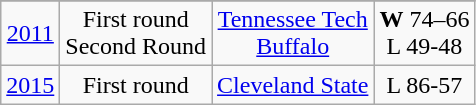<table class="wikitable" style="text-align:center">
<tr>
</tr>
<tr>
<td><a href='#'>2011</a></td>
<td>First round<br>Second Round</td>
<td><a href='#'>Tennessee Tech</a> <br><a href='#'>Buffalo</a></td>
<td><strong>W</strong> 74–66<br>L 49-48</td>
</tr>
<tr>
<td><a href='#'>2015</a></td>
<td>First round</td>
<td><a href='#'>Cleveland State</a></td>
<td>L 86-57</td>
</tr>
</table>
